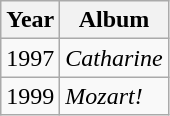<table class="wikitable" border="1">
<tr>
<th>Year</th>
<th>Album</th>
</tr>
<tr>
<td>1997</td>
<td><em>Catharine</em></td>
</tr>
<tr>
<td>1999</td>
<td><em>Mozart!</em></td>
</tr>
</table>
